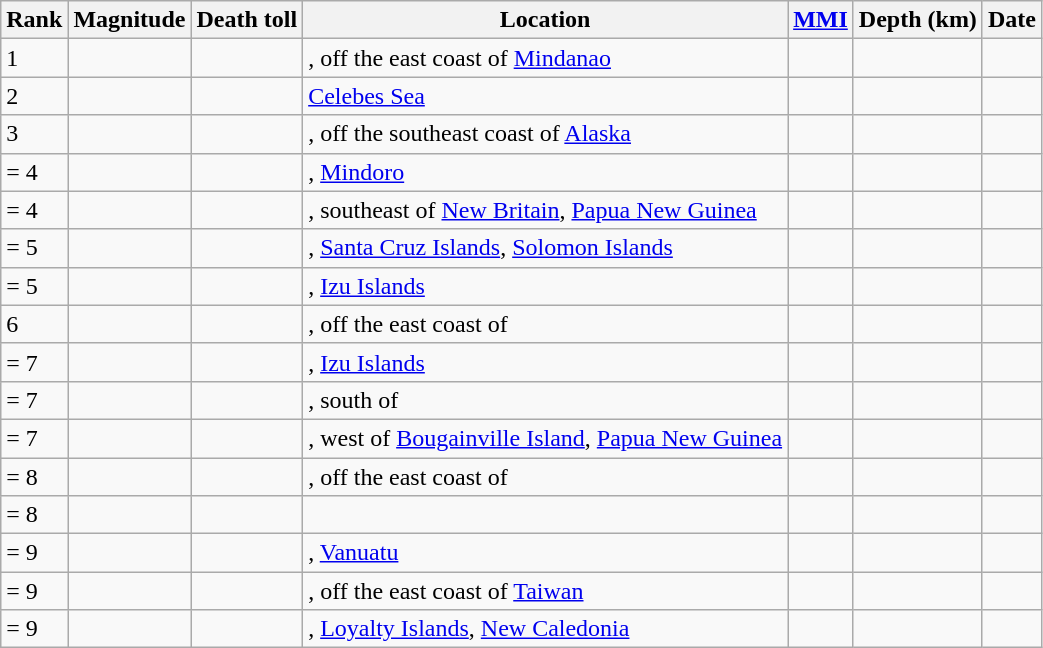<table class="sortable wikitable" style="font-size:100%;">
<tr>
<th>Rank</th>
<th>Magnitude</th>
<th>Death toll</th>
<th>Location</th>
<th><a href='#'>MMI</a></th>
<th>Depth (km)</th>
<th>Date</th>
</tr>
<tr>
<td>1</td>
<td></td>
<td></td>
<td>, off the east coast of <a href='#'>Mindanao</a></td>
<td></td>
<td></td>
<td></td>
</tr>
<tr>
<td>2</td>
<td></td>
<td></td>
<td><a href='#'>Celebes Sea</a></td>
<td></td>
<td></td>
<td></td>
</tr>
<tr>
<td>3</td>
<td></td>
<td></td>
<td>, off the southeast coast of <a href='#'>Alaska</a></td>
<td></td>
<td></td>
<td></td>
</tr>
<tr>
<td>= 4</td>
<td></td>
<td></td>
<td>, <a href='#'>Mindoro</a></td>
<td></td>
<td></td>
<td></td>
</tr>
<tr>
<td>= 4</td>
<td></td>
<td></td>
<td>, southeast of <a href='#'>New Britain</a>, <a href='#'>Papua New Guinea</a></td>
<td></td>
<td></td>
<td></td>
</tr>
<tr>
<td>= 5</td>
<td></td>
<td></td>
<td>, <a href='#'>Santa Cruz Islands</a>, <a href='#'>Solomon Islands</a></td>
<td></td>
<td></td>
<td></td>
</tr>
<tr>
<td>= 5</td>
<td></td>
<td></td>
<td>, <a href='#'>Izu Islands</a></td>
<td></td>
<td></td>
<td></td>
</tr>
<tr>
<td>6</td>
<td></td>
<td></td>
<td>, off the east coast of</td>
<td></td>
<td></td>
<td></td>
</tr>
<tr>
<td>= 7</td>
<td></td>
<td></td>
<td>, <a href='#'>Izu Islands</a></td>
<td></td>
<td></td>
<td></td>
</tr>
<tr>
<td>= 7</td>
<td></td>
<td></td>
<td>, south of</td>
<td></td>
<td></td>
<td></td>
</tr>
<tr>
<td>= 7</td>
<td></td>
<td></td>
<td>, west of <a href='#'>Bougainville Island</a>, <a href='#'>Papua New Guinea</a></td>
<td></td>
<td></td>
<td></td>
</tr>
<tr>
<td>= 8</td>
<td></td>
<td></td>
<td>, off the east coast of</td>
<td></td>
<td></td>
<td></td>
</tr>
<tr>
<td>= 8</td>
<td></td>
<td></td>
<td></td>
<td></td>
<td></td>
<td></td>
</tr>
<tr>
<td>= 9</td>
<td></td>
<td></td>
<td>, <a href='#'>Vanuatu</a></td>
<td></td>
<td></td>
<td></td>
</tr>
<tr>
<td>= 9</td>
<td></td>
<td></td>
<td>, off the east coast of <a href='#'>Taiwan</a></td>
<td></td>
<td></td>
<td></td>
</tr>
<tr>
<td>= 9</td>
<td></td>
<td></td>
<td>, <a href='#'>Loyalty Islands</a>, <a href='#'>New Caledonia</a></td>
<td></td>
<td></td>
<td></td>
</tr>
</table>
